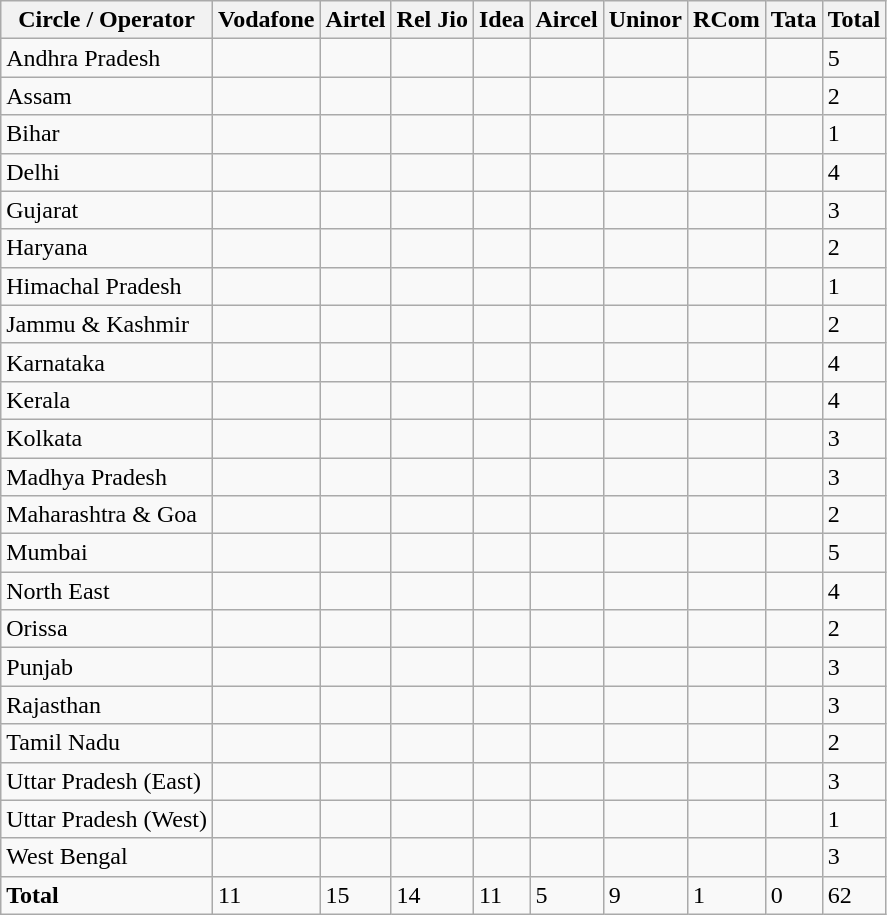<table class="wikitable sortable">
<tr>
<th>Circle / Operator</th>
<th>Vodafone</th>
<th>Airtel</th>
<th>Rel Jio</th>
<th>Idea</th>
<th>Aircel</th>
<th>Uninor</th>
<th>RCom</th>
<th>Tata</th>
<th>Total</th>
</tr>
<tr>
<td>Andhra Pradesh</td>
<td></td>
<td></td>
<td></td>
<td></td>
<td></td>
<td></td>
<td></td>
<td></td>
<td>5</td>
</tr>
<tr>
<td>Assam</td>
<td></td>
<td></td>
<td></td>
<td></td>
<td></td>
<td></td>
<td></td>
<td></td>
<td>2</td>
</tr>
<tr>
<td>Bihar</td>
<td></td>
<td></td>
<td></td>
<td></td>
<td></td>
<td></td>
<td></td>
<td></td>
<td>1</td>
</tr>
<tr>
<td>Delhi</td>
<td></td>
<td></td>
<td></td>
<td></td>
<td></td>
<td></td>
<td></td>
<td></td>
<td>4</td>
</tr>
<tr>
<td>Gujarat</td>
<td></td>
<td></td>
<td></td>
<td></td>
<td></td>
<td></td>
<td></td>
<td></td>
<td>3</td>
</tr>
<tr>
<td>Haryana</td>
<td></td>
<td></td>
<td></td>
<td></td>
<td></td>
<td></td>
<td></td>
<td></td>
<td>2</td>
</tr>
<tr>
<td>Himachal Pradesh</td>
<td></td>
<td></td>
<td></td>
<td></td>
<td></td>
<td></td>
<td></td>
<td></td>
<td>1</td>
</tr>
<tr>
<td>Jammu & Kashmir</td>
<td></td>
<td></td>
<td></td>
<td></td>
<td></td>
<td></td>
<td></td>
<td></td>
<td>2</td>
</tr>
<tr>
<td>Karnataka</td>
<td></td>
<td></td>
<td></td>
<td></td>
<td></td>
<td></td>
<td></td>
<td></td>
<td>4</td>
</tr>
<tr>
<td>Kerala</td>
<td></td>
<td></td>
<td></td>
<td></td>
<td></td>
<td></td>
<td></td>
<td></td>
<td>4</td>
</tr>
<tr>
<td>Kolkata</td>
<td></td>
<td></td>
<td></td>
<td></td>
<td></td>
<td></td>
<td></td>
<td></td>
<td>3</td>
</tr>
<tr>
<td>Madhya Pradesh</td>
<td></td>
<td></td>
<td></td>
<td></td>
<td></td>
<td></td>
<td></td>
<td></td>
<td>3</td>
</tr>
<tr>
<td>Maharashtra & Goa</td>
<td></td>
<td></td>
<td></td>
<td></td>
<td></td>
<td></td>
<td></td>
<td></td>
<td>2</td>
</tr>
<tr>
<td>Mumbai</td>
<td></td>
<td></td>
<td></td>
<td></td>
<td></td>
<td></td>
<td></td>
<td></td>
<td>5</td>
</tr>
<tr>
<td>North East</td>
<td></td>
<td></td>
<td></td>
<td></td>
<td></td>
<td></td>
<td></td>
<td></td>
<td>4</td>
</tr>
<tr>
<td>Orissa</td>
<td></td>
<td></td>
<td></td>
<td></td>
<td></td>
<td></td>
<td></td>
<td></td>
<td>2</td>
</tr>
<tr>
<td>Punjab</td>
<td></td>
<td></td>
<td></td>
<td></td>
<td></td>
<td></td>
<td></td>
<td></td>
<td>3</td>
</tr>
<tr>
<td>Rajasthan</td>
<td></td>
<td></td>
<td></td>
<td></td>
<td></td>
<td></td>
<td></td>
<td></td>
<td>3</td>
</tr>
<tr>
<td>Tamil Nadu</td>
<td></td>
<td></td>
<td></td>
<td></td>
<td></td>
<td></td>
<td></td>
<td></td>
<td>2</td>
</tr>
<tr>
<td>Uttar Pradesh (East)</td>
<td></td>
<td></td>
<td></td>
<td></td>
<td></td>
<td></td>
<td></td>
<td></td>
<td>3</td>
</tr>
<tr>
<td>Uttar Pradesh (West)</td>
<td></td>
<td></td>
<td></td>
<td></td>
<td></td>
<td></td>
<td></td>
<td></td>
<td>1</td>
</tr>
<tr>
<td>West Bengal</td>
<td></td>
<td></td>
<td></td>
<td></td>
<td></td>
<td></td>
<td></td>
<td></td>
<td>3</td>
</tr>
<tr>
<td><strong>Total</strong></td>
<td>11</td>
<td>15</td>
<td>14</td>
<td>11</td>
<td>5</td>
<td>9</td>
<td>1</td>
<td>0</td>
<td>62</td>
</tr>
</table>
